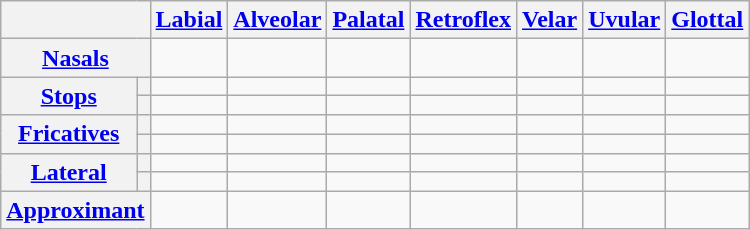<table class="wikitable" style="text-align: center">
<tr>
<th colspan=2></th>
<th><a href='#'>Labial</a></th>
<th><a href='#'>Alveolar</a></th>
<th><a href='#'>Palatal</a></th>
<th><a href='#'>Retroflex</a></th>
<th><a href='#'>Velar</a></th>
<th><a href='#'>Uvular</a></th>
<th><a href='#'>Glottal</a></th>
</tr>
<tr>
<th colspan=2><a href='#'>Nasals</a></th>
<td></td>
<td></td>
<td></td>
<td></td>
<td></td>
<td></td>
<td></td>
</tr>
<tr>
<th rowspan=2><a href='#'>Stops</a></th>
<th></th>
<td></td>
<td></td>
<td></td>
<td></td>
<td></td>
<td></td>
<td></td>
</tr>
<tr>
<th></th>
<td></td>
<td></td>
<td></td>
<td></td>
<td></td>
<td></td>
<td></td>
</tr>
<tr>
<th rowspan=2><a href='#'>Fricatives</a></th>
<th></th>
<td></td>
<td></td>
<td></td>
<td></td>
<td></td>
<td></td>
<td></td>
</tr>
<tr>
<th></th>
<td></td>
<td></td>
<td></td>
<td></td>
<td></td>
<td></td>
<td></td>
</tr>
<tr>
<th rowspan=2><a href='#'>Lateral</a></th>
<th></th>
<td></td>
<td></td>
<td></td>
<td></td>
<td></td>
<td></td>
<td></td>
</tr>
<tr>
<th></th>
<td></td>
<td></td>
<td></td>
<td></td>
<td></td>
<td></td>
<td></td>
</tr>
<tr>
<th colspan=2><a href='#'>Approximant</a></th>
<td></td>
<td></td>
<td></td>
<td></td>
<td></td>
<td></td>
<td></td>
</tr>
</table>
